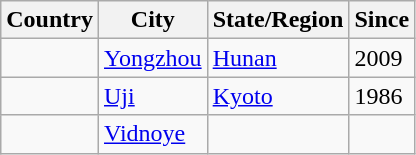<table class="wikitable">
<tr>
<th>Country</th>
<th>City</th>
<th>State/Region</th>
<th>Since</th>
</tr>
<tr>
<td></td>
<td><a href='#'>Yongzhou</a></td>
<td><a href='#'>Hunan</a></td>
<td>2009</td>
</tr>
<tr>
<td></td>
<td><a href='#'>Uji</a></td>
<td><a href='#'>Kyoto</a></td>
<td>1986</td>
</tr>
<tr>
<td></td>
<td><a href='#'>Vidnoye</a></td>
<td></td>
<td></td>
</tr>
</table>
